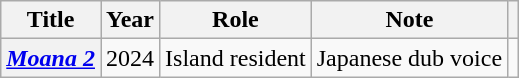<table class="wikitable plainrowheaders">
<tr>
<th scope="col">Title</th>
<th scope="col">Year</th>
<th scope="col">Role</th>
<th scope="col">Note</th>
<th scope="col"></th>
</tr>
<tr>
<th scope="row"><em><a href='#'>Moana 2</a></em></th>
<td>2024</td>
<td>Island resident</td>
<td>Japanese dub voice</td>
<td style="text-align:center"></td>
</tr>
</table>
